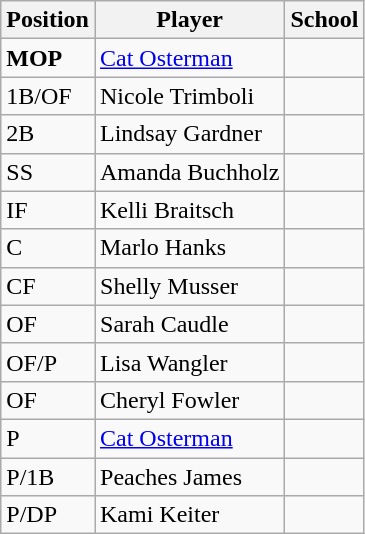<table class="wikitable">
<tr>
<th>Position</th>
<th>Player</th>
<th>School</th>
</tr>
<tr>
<td><strong>MOP</strong></td>
<td><a href='#'>Cat Osterman</a></td>
<td></td>
</tr>
<tr>
<td>1B/OF</td>
<td>Nicole Trimboli</td>
<td></td>
</tr>
<tr>
<td>2B</td>
<td>Lindsay Gardner</td>
<td></td>
</tr>
<tr>
<td>SS</td>
<td>Amanda Buchholz</td>
<td></td>
</tr>
<tr>
<td>IF</td>
<td>Kelli Braitsch</td>
<td></td>
</tr>
<tr>
<td>C</td>
<td>Marlo Hanks</td>
<td></td>
</tr>
<tr>
<td>CF</td>
<td>Shelly Musser</td>
<td></td>
</tr>
<tr>
<td>OF</td>
<td>Sarah Caudle</td>
<td></td>
</tr>
<tr>
<td>OF/P</td>
<td>Lisa Wangler</td>
<td></td>
</tr>
<tr>
<td>OF</td>
<td>Cheryl Fowler</td>
<td></td>
</tr>
<tr>
<td>P</td>
<td><a href='#'>Cat Osterman</a></td>
<td></td>
</tr>
<tr>
<td>P/1B</td>
<td>Peaches James</td>
<td></td>
</tr>
<tr>
<td>P/DP</td>
<td>Kami Keiter</td>
<td></td>
</tr>
</table>
